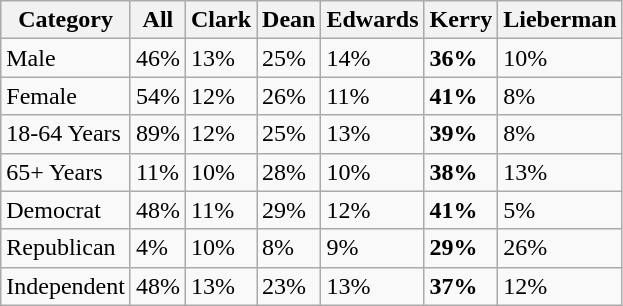<table class ="wikitable">
<tr>
<th>Category</th>
<th>All</th>
<th>Clark</th>
<th>Dean</th>
<th>Edwards</th>
<th>Kerry</th>
<th>Lieberman</th>
</tr>
<tr>
<td>Male</td>
<td>46%</td>
<td>13%</td>
<td>25%</td>
<td>14%</td>
<td><strong>36%</strong></td>
<td>10%</td>
</tr>
<tr>
<td>Female</td>
<td>54%</td>
<td>12%</td>
<td>26%</td>
<td>11%</td>
<td><strong>41%</strong></td>
<td>8%</td>
</tr>
<tr ---->
<td>18-64 Years</td>
<td>89%</td>
<td>12%</td>
<td>25%</td>
<td>13%</td>
<td><strong>39%</strong></td>
<td>8%</td>
</tr>
<tr>
<td>65+ Years</td>
<td>11%</td>
<td>10%</td>
<td>28%</td>
<td>10%</td>
<td><strong>38%</strong></td>
<td>13%</td>
</tr>
<tr ---->
<td>Democrat</td>
<td>48%</td>
<td>11%</td>
<td>29%</td>
<td>12%</td>
<td><strong>41%</strong></td>
<td>5%</td>
</tr>
<tr>
<td>Republican</td>
<td>4%</td>
<td>10%</td>
<td>8%</td>
<td>9%</td>
<td><strong>29%</strong></td>
<td>26%</td>
</tr>
<tr>
<td>Independent</td>
<td>48%</td>
<td>13%</td>
<td>23%</td>
<td>13%</td>
<td><strong>37%</strong></td>
<td>12%</td>
</tr>
</table>
